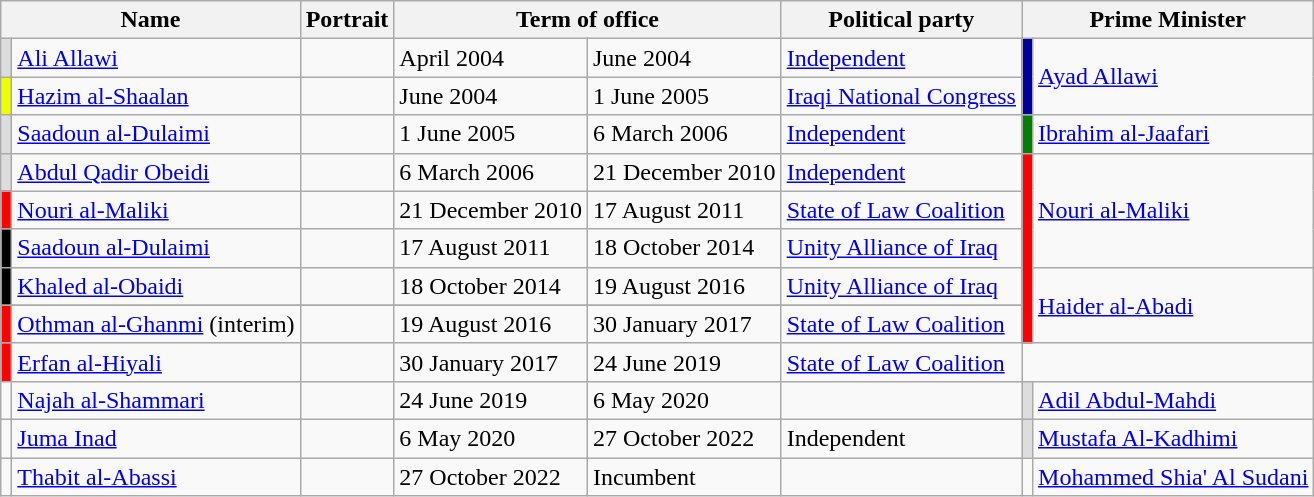<table class="wikitable">
<tr>
<th colspan=2>Name</th>
<th>Portrait</th>
<th colspan=2>Term of office</th>
<th>Political party</th>
<th colspan=2>Prime Minister</th>
</tr>
<tr>
<td bgcolor="#DDDDDD"></td>
<td><a href='#'>Ali Allawi</a></td>
<td></td>
<td>April 2004</td>
<td>June 2004</td>
<td><a href='#'>Independent</a></td>
<td rowspan="2" bgcolor="#00009F"></td>
<td rowspan="2"><a href='#'>Ayad Allawi</a></td>
</tr>
<tr>
<td bgcolor="#EEFF00"></td>
<td><a href='#'>Hazim al-Shaalan</a></td>
<td></td>
<td>June 2004</td>
<td>1 June 2005</td>
<td><a href='#'>Iraqi National Congress</a></td>
</tr>
<tr>
<td bgcolor="#DDDDDD"></td>
<td><a href='#'>Saadoun al-Dulaimi</a></td>
<td></td>
<td>1 June 2005</td>
<td>6 March 2006</td>
<td><a href='#'>Independent</a></td>
<td bgcolor="#008000"></td>
<td rowspan="1"><a href='#'>Ibrahim al-Jaafari</a></td>
</tr>
<tr>
<td bgcolor="#DDDDDD"></td>
<td><a href='#'>Abdul Qadir Obeidi</a></td>
<td></td>
<td>6 March 2006</td>
<td>21 December 2010</td>
<td><a href='#'>Independent</a></td>
<td rowspan="6" style="background-color: red"></td>
<td rowspan="3"><a href='#'>Nouri al-Maliki</a></td>
</tr>
<tr>
<th rowspan="1" style="background-color: red"></th>
<td rowspan="1"><a href='#'>Nouri al-Maliki</a></td>
<td rowspan="1"></td>
<td rowspan="1">21 December 2010</td>
<td rowspan="1">17 August 2011</td>
<td rowspan="1"><a href='#'>State of Law Coalition</a></td>
</tr>
<tr>
<td bgcolor="#000000"></td>
<td><a href='#'>Saadoun al-Dulaimi</a></td>
<td></td>
<td>17 August 2011</td>
<td>18 October 2014</td>
<td><a href='#'>Unity Alliance of Iraq</a></td>
</tr>
<tr>
<td bgcolor="#000000"></td>
<td><a href='#'>Khaled al-Obaidi</a></td>
<td></td>
<td>18 October 2014</td>
<td>19 August 2016</td>
<td><a href='#'>Unity Alliance of Iraq</a></td>
<td rowspan="3"><a href='#'>Haider al-Abadi</a></td>
</tr>
<tr>
</tr>
<tr>
<th rowspan="1" style="background-color: red"></th>
<td><a href='#'>Othman al-Ghanmi</a> (interim)</td>
<td></td>
<td>19 August 2016</td>
<td>30 January 2017</td>
<td><a href='#'>State of Law Coalition</a></td>
</tr>
<tr>
<th rowspan="1" style="background-color: red"></th>
<td><a href='#'>Erfan al-Hiyali</a></td>
<td></td>
<td>30 January 2017</td>
<td>24 June 2019</td>
<td><a href='#'>State of Law Coalition</a></td>
</tr>
<tr>
<td></td>
<td><a href='#'>Najah al-Shammari</a></td>
<td></td>
<td>24 June 2019</td>
<td>6 May 2020</td>
<td></td>
<td bgcolor="#DDDDDD"></td>
<td rowspan="1"><a href='#'>Adil Abdul-Mahdi</a></td>
</tr>
<tr>
<td></td>
<td><a href='#'>Juma Inad</a></td>
<td></td>
<td>6 May 2020</td>
<td>27 October 2022</td>
<td>Independent</td>
<td bgcolor="#DDDDDD"></td>
<td rowspan="1"><a href='#'>Mustafa Al-Kadhimi</a></td>
</tr>
<tr>
<td></td>
<td><a href='#'>Thabit al-Abassi</a></td>
<td></td>
<td>27 October 2022</td>
<td>Incumbent</td>
<td></td>
<td></td>
<td><a href='#'>Mohammed Shia' Al Sudani</a></td>
</tr>
</table>
